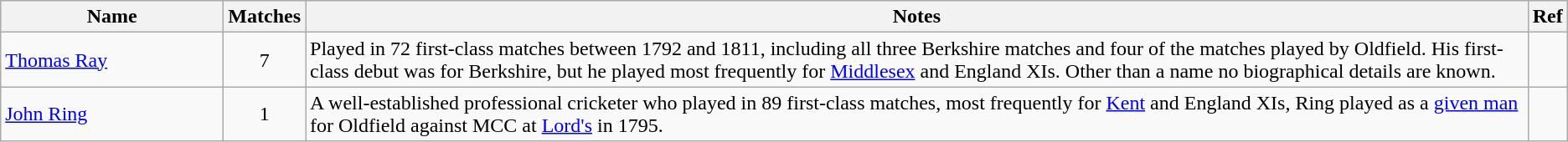<table class="wikitable">
<tr>
<th style="width:170px">Name</th>
<th>Matches</th>
<th>Notes</th>
<th>Ref</th>
</tr>
<tr>
<td><a href='#'>Thomas Ray</a></td>
<td align=center>7</td>
<td>Played in 72 first-class matches between 1792 and 1811, including all three Berkshire matches and four of the matches played by Oldfield. His first-class debut was for Berkshire, but he played most frequently for <a href='#'>Middlesex</a> and England XIs. Other than a name no biographical details are known.</td>
<td></td>
</tr>
<tr>
<td><a href='#'>John Ring</a></td>
<td align=center>1</td>
<td>A well-established professional cricketer who played in 89 first-class matches, most frequently for <a href='#'>Kent</a> and England XIs, Ring played as a <a href='#'>given man</a> for Oldfield against MCC at <a href='#'>Lord's</a> in 1795.</td>
<td></td>
</tr>
</table>
